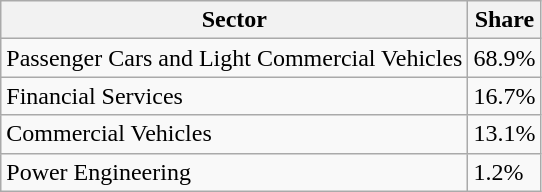<table class="wikitable floatright">
<tr>
<th>Sector</th>
<th>Share</th>
</tr>
<tr>
<td>Passenger Cars and Light Commercial Vehicles</td>
<td>68.9%</td>
</tr>
<tr>
<td>Financial Services</td>
<td>16.7%</td>
</tr>
<tr>
<td>Commercial Vehicles</td>
<td>13.1%</td>
</tr>
<tr>
<td>Power Engineering</td>
<td>1.2%</td>
</tr>
</table>
